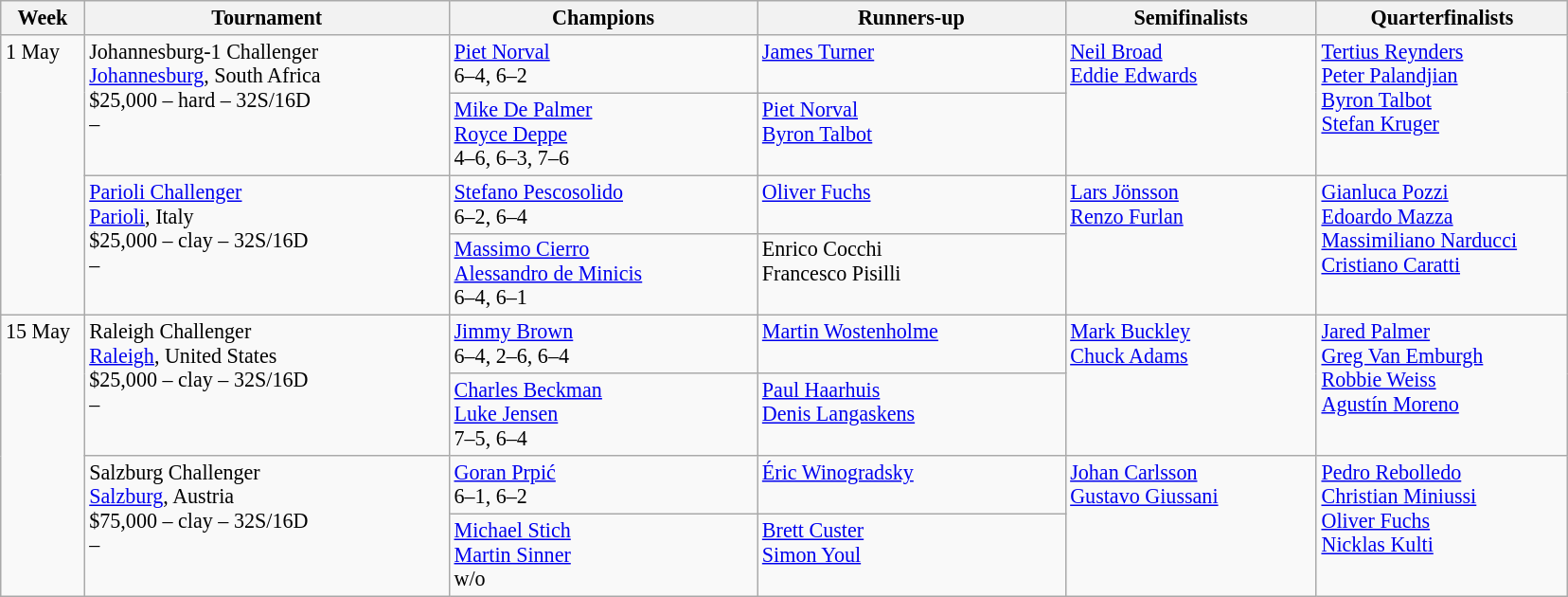<table class="wikitable" style="font-size:92%;">
<tr>
<th style="width:52px;">Week</th>
<th width="250">Tournament</th>
<th width="210">Champions</th>
<th width="210">Runners-up</th>
<th width="170">Semifinalists</th>
<th width="170">Quarterfinalists</th>
</tr>
<tr valign="top">
<td rowspan="4">1 May</td>
<td rowspan="2">Johannesburg-1 Challenger<br> <a href='#'>Johannesburg</a>, South Africa<br>$25,000 – hard – 32S/16D<br>  – </td>
<td> <a href='#'>Piet Norval</a> <br>6–4, 6–2</td>
<td> <a href='#'>James Turner</a></td>
<td rowspan="2"> <a href='#'>Neil Broad</a> <br>  <a href='#'>Eddie Edwards</a></td>
<td rowspan="2"> <a href='#'>Tertius Reynders</a> <br> <a href='#'>Peter Palandjian</a> <br> <a href='#'>Byron Talbot</a> <br>  <a href='#'>Stefan Kruger</a></td>
</tr>
<tr valign="top">
<td> <a href='#'>Mike De Palmer</a> <br> <a href='#'>Royce Deppe</a><br>4–6, 6–3, 7–6</td>
<td> <a href='#'>Piet Norval</a> <br>  <a href='#'>Byron Talbot</a></td>
</tr>
<tr valign="top">
<td rowspan="2"><a href='#'>Parioli Challenger</a><br> <a href='#'>Parioli</a>, Italy<br>$25,000 – clay – 32S/16D<br>  – </td>
<td> <a href='#'>Stefano Pescosolido</a> <br>6–2, 6–4</td>
<td> <a href='#'>Oliver Fuchs</a></td>
<td rowspan="2"> <a href='#'>Lars Jönsson</a> <br>  <a href='#'>Renzo Furlan</a></td>
<td rowspan="2"> <a href='#'>Gianluca Pozzi</a> <br> <a href='#'>Edoardo Mazza</a> <br> <a href='#'>Massimiliano Narducci</a> <br>  <a href='#'>Cristiano Caratti</a></td>
</tr>
<tr valign="top">
<td> <a href='#'>Massimo Cierro</a> <br> <a href='#'>Alessandro de Minicis</a><br>6–4, 6–1</td>
<td> Enrico Cocchi <br>  Francesco Pisilli</td>
</tr>
<tr valign="top">
<td rowspan="4">15 May</td>
<td rowspan="2">Raleigh Challenger<br> <a href='#'>Raleigh</a>, United States<br>$25,000 – clay – 32S/16D<br>  – </td>
<td> <a href='#'>Jimmy Brown</a> <br>6–4, 2–6, 6–4</td>
<td> <a href='#'>Martin Wostenholme</a></td>
<td rowspan="2"> <a href='#'>Mark Buckley</a> <br>  <a href='#'>Chuck Adams</a></td>
<td rowspan="2"> <a href='#'>Jared Palmer</a> <br> <a href='#'>Greg Van Emburgh</a> <br> <a href='#'>Robbie Weiss</a> <br>  <a href='#'>Agustín Moreno</a></td>
</tr>
<tr valign="top">
<td> <a href='#'>Charles Beckman</a> <br> <a href='#'>Luke Jensen</a><br>7–5, 6–4</td>
<td> <a href='#'>Paul Haarhuis</a> <br> <a href='#'>Denis Langaskens</a></td>
</tr>
<tr valign="top">
<td rowspan="2">Salzburg Challenger<br> <a href='#'>Salzburg</a>, Austria<br>$75,000 – clay – 32S/16D<br>  – </td>
<td> <a href='#'>Goran Prpić</a> <br>6–1, 6–2</td>
<td> <a href='#'>Éric Winogradsky</a></td>
<td rowspan="2"> <a href='#'>Johan Carlsson</a> <br>  <a href='#'>Gustavo Giussani</a></td>
<td rowspan="2"> <a href='#'>Pedro Rebolledo</a> <br> <a href='#'>Christian Miniussi</a> <br> <a href='#'>Oliver Fuchs</a> <br>  <a href='#'>Nicklas Kulti</a></td>
</tr>
<tr valign="top">
<td> <a href='#'>Michael Stich</a> <br> <a href='#'>Martin Sinner</a><br> w/o</td>
<td> <a href='#'>Brett Custer</a> <br>  <a href='#'>Simon Youl</a></td>
</tr>
</table>
